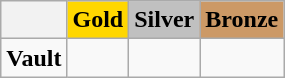<table class="wikitable">
<tr>
<th></th>
<td align=center bgcolor=gold><strong>Gold</strong></td>
<td align=center bgcolor=silver><strong>Silver</strong></td>
<td align=center bgcolor=cc9966><strong>Bronze</strong></td>
</tr>
<tr>
<td><strong>Vault</strong></td>
<td></td>
<td></td>
<td></td>
</tr>
</table>
